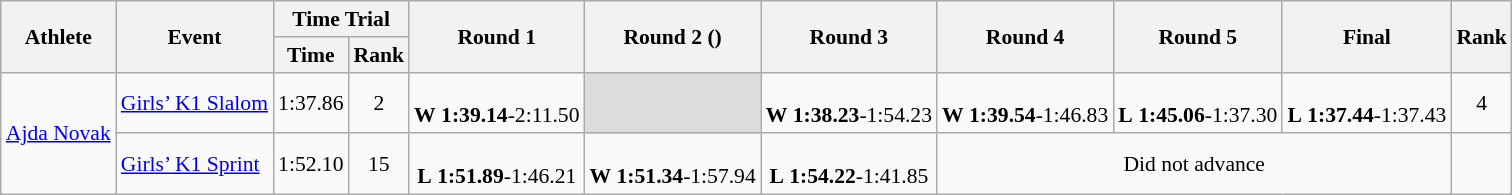<table class="wikitable" border="1" style="font-size:90%">
<tr>
<th rowspan=2>Athlete</th>
<th rowspan=2>Event</th>
<th colspan=2>Time Trial</th>
<th rowspan=2>Round 1</th>
<th rowspan=2>Round 2 ()</th>
<th rowspan=2>Round 3</th>
<th rowspan=2>Round 4</th>
<th rowspan=2>Round 5</th>
<th rowspan=2>Final</th>
<th rowspan=2>Rank</th>
</tr>
<tr>
<th>Time</th>
<th>Rank</th>
</tr>
<tr>
<td rowspan=2><a href='#'>Ajda Novak</a></td>
<td><a href='#'>Girls’ K1 Slalom</a></td>
<td align=center>1:37.86</td>
<td align=center>2</td>
<td align=center><br><strong>W</strong> <strong>1:39.14</strong>-2:11.50</td>
<td bgcolor=#DCDCDC></td>
<td align=center><br><strong>W</strong> <strong>1:38.23</strong>-1:54.23</td>
<td align=center><br><strong>W</strong> <strong>1:39.54</strong>-1:46.83</td>
<td align=center><br><strong>L</strong> <strong>1:45.06</strong>-1:37.30</td>
<td align=center><br><strong>L</strong> <strong>1:37.44</strong>-1:37.43</td>
<td align=center>4</td>
</tr>
<tr>
<td><a href='#'>Girls’ K1 Sprint</a></td>
<td align=center>1:52.10</td>
<td align=center>15</td>
<td align=center><br><strong>L</strong> <strong>1:51.89</strong>-1:46.21</td>
<td align=center><br><strong>W</strong> <strong>1:51.34</strong>-1:57.94</td>
<td align=center><br><strong>L</strong> <strong>1:54.22</strong>-1:41.85</td>
<td align=center colspan=3>Did not advance</td>
</tr>
</table>
